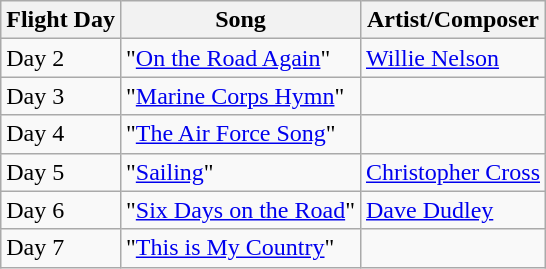<table class="wikitable">
<tr>
<th>Flight Day</th>
<th>Song</th>
<th>Artist/Composer</th>
</tr>
<tr>
<td>Day 2</td>
<td>"<a href='#'>On the Road Again</a>"</td>
<td><a href='#'>Willie Nelson</a></td>
</tr>
<tr>
<td>Day 3</td>
<td>"<a href='#'>Marine Corps Hymn</a>"</td>
<td></td>
</tr>
<tr>
<td>Day 4</td>
<td>"<a href='#'>The Air Force Song</a>"</td>
<td></td>
</tr>
<tr>
<td>Day 5</td>
<td>"<a href='#'>Sailing</a>"</td>
<td><a href='#'>Christopher Cross</a></td>
</tr>
<tr>
<td>Day 6</td>
<td>"<a href='#'>Six Days on the Road</a>"</td>
<td><a href='#'>Dave Dudley</a></td>
</tr>
<tr>
<td>Day 7</td>
<td>"<a href='#'>This is My Country</a>"</td>
<td></td>
</tr>
</table>
